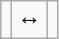<table class="wikitable">
<tr>
<td></td>
<td>↔</td>
<td></td>
</tr>
</table>
